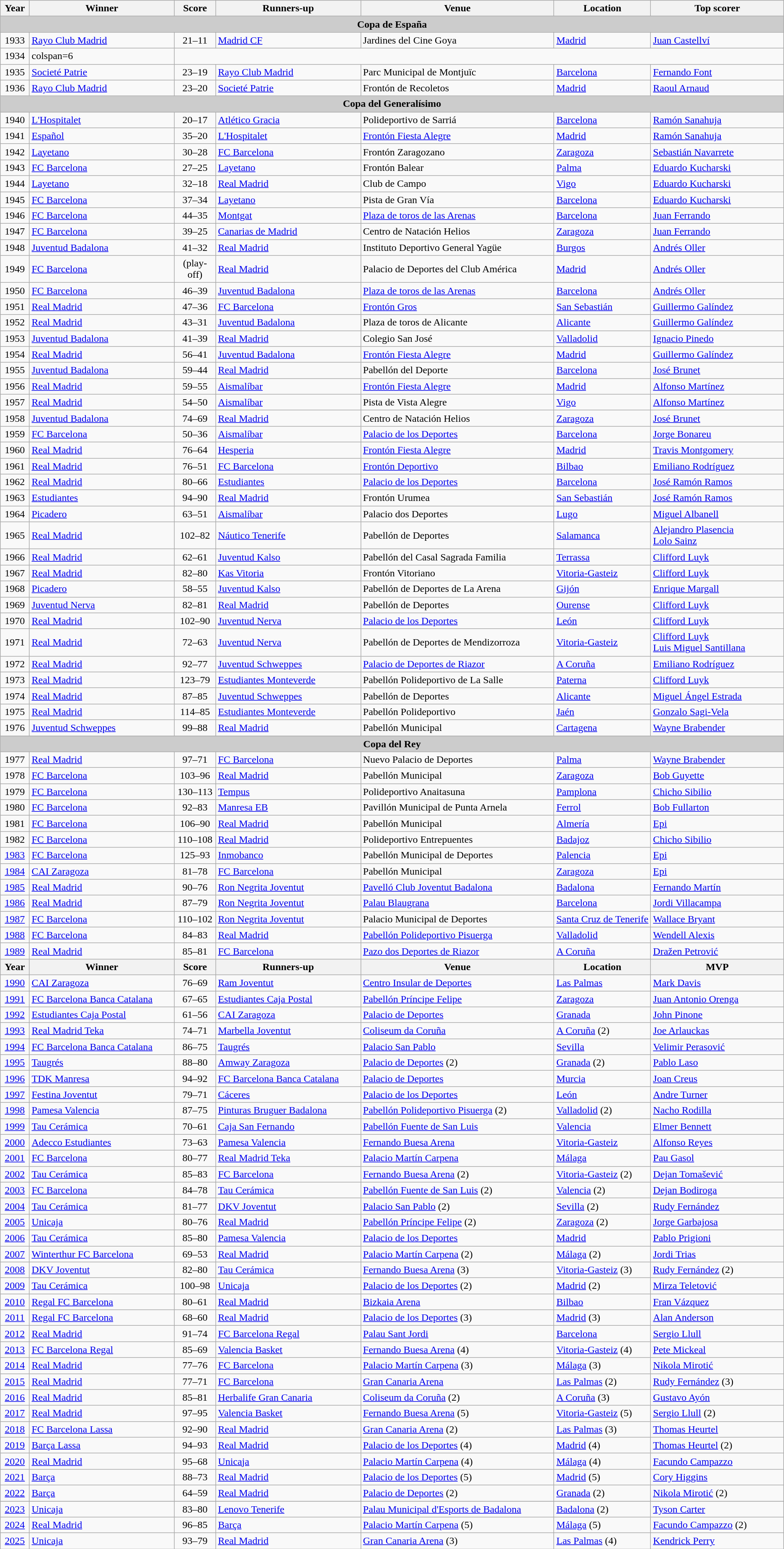<table class="wikitable">
<tr>
<th width=1%>Year</th>
<th width=12%>Winner</th>
<th width="3%">Score</th>
<th width="12%">Runners-up</th>
<th width="16%">Venue</th>
<th width="8%">Location</th>
<th width=11%>Top scorer</th>
</tr>
<tr>
<th scop=col colspan="7" style="background:#CCCCCC">Copa de España</th>
</tr>
<tr>
<td align=center>1933</td>
<td><a href='#'>Rayo Club Madrid</a></td>
<td align="center">21–11</td>
<td><a href='#'>Madrid CF</a></td>
<td>Jardines del Cine Goya</td>
<td><a href='#'>Madrid</a></td>
<td> <a href='#'>Juan Castellví</a></td>
</tr>
<tr>
<td align=center>1934</td>
<td>colspan=6 </td>
</tr>
<tr>
<td align=center>1935</td>
<td><a href='#'>Societé Patrie</a></td>
<td align="center">23–19</td>
<td><a href='#'>Rayo Club Madrid</a></td>
<td>Parc Municipal de Montjuïc</td>
<td><a href='#'>Barcelona</a></td>
<td> <a href='#'>Fernando Font</a></td>
</tr>
<tr>
<td align=center>1936</td>
<td><a href='#'>Rayo Club Madrid</a></td>
<td align="center">23–20</td>
<td><a href='#'>Societé Patrie</a></td>
<td>Frontón de Recoletos</td>
<td><a href='#'>Madrid</a></td>
<td> <a href='#'>Raoul Arnaud</a></td>
</tr>
<tr>
<th scop=col colspan="7" style="background:#CCCCCC">Copa del Generalísimo</th>
</tr>
<tr>
<td align=center>1940</td>
<td><a href='#'>L'Hospitalet</a></td>
<td align="center">20–17</td>
<td><a href='#'>Atlético Gracia</a></td>
<td>Polideportivo de Sarriá</td>
<td><a href='#'>Barcelona</a></td>
<td> <a href='#'>Ramón Sanahuja</a></td>
</tr>
<tr>
<td align=center>1941</td>
<td><a href='#'>Español</a></td>
<td align="center">35–20</td>
<td><a href='#'>L'Hospitalet</a></td>
<td><a href='#'>Frontón Fiesta Alegre</a></td>
<td><a href='#'>Madrid</a></td>
<td> <a href='#'>Ramón Sanahuja</a></td>
</tr>
<tr>
<td align=center>1942</td>
<td><a href='#'>Layetano</a></td>
<td align="center">30–28</td>
<td><a href='#'>FC Barcelona</a></td>
<td>Frontón Zaragozano</td>
<td><a href='#'>Zaragoza</a></td>
<td> <a href='#'>Sebastián Navarrete</a></td>
</tr>
<tr>
<td align=center>1943</td>
<td><a href='#'>FC Barcelona</a></td>
<td align="center">27–25</td>
<td><a href='#'>Layetano</a></td>
<td>Frontón Balear</td>
<td><a href='#'>Palma</a></td>
<td> <a href='#'>Eduardo Kucharski</a></td>
</tr>
<tr>
<td align=center>1944</td>
<td><a href='#'>Layetano</a></td>
<td align="center">32–18</td>
<td><a href='#'>Real Madrid</a></td>
<td>Club de Campo</td>
<td><a href='#'>Vigo</a></td>
<td> <a href='#'>Eduardo Kucharski</a></td>
</tr>
<tr>
<td align=center>1945</td>
<td><a href='#'>FC Barcelona</a></td>
<td align="center">37–34</td>
<td><a href='#'>Layetano</a></td>
<td>Pista de Gran Vía</td>
<td><a href='#'>Barcelona</a></td>
<td> <a href='#'>Eduardo Kucharski</a></td>
</tr>
<tr>
<td align=center>1946</td>
<td><a href='#'>FC Barcelona</a></td>
<td align="center">44–35</td>
<td><a href='#'>Montgat</a></td>
<td><a href='#'>Plaza de toros de las Arenas</a></td>
<td><a href='#'>Barcelona</a></td>
<td> <a href='#'>Juan Ferrando</a></td>
</tr>
<tr>
<td align=center>1947</td>
<td><a href='#'>FC Barcelona</a></td>
<td align="center">39–25</td>
<td><a href='#'>Canarias de Madrid</a></td>
<td>Centro de Natación Helios</td>
<td><a href='#'>Zaragoza</a></td>
<td> <a href='#'>Juan Ferrando</a></td>
</tr>
<tr>
<td align=center>1948</td>
<td><a href='#'>Juventud Badalona</a></td>
<td align="center">41–32</td>
<td><a href='#'>Real Madrid</a></td>
<td>Instituto Deportivo General Yagüe</td>
<td><a href='#'>Burgos</a></td>
<td> <a href='#'>Andrés Oller</a></td>
</tr>
<tr>
<td align=center>1949</td>
<td><a href='#'>FC Barcelona</a></td>
<td align="center">(play-off)</td>
<td><a href='#'>Real Madrid</a></td>
<td>Palacio de Deportes del Club América</td>
<td><a href='#'>Madrid</a></td>
<td> <a href='#'>Andrés Oller</a></td>
</tr>
<tr>
<td align=center>1950</td>
<td><a href='#'>FC Barcelona</a></td>
<td align="center">46–39</td>
<td><a href='#'>Juventud Badalona</a></td>
<td><a href='#'>Plaza de toros de las Arenas</a></td>
<td><a href='#'>Barcelona</a></td>
<td> <a href='#'>Andrés Oller</a></td>
</tr>
<tr>
<td align=center>1951</td>
<td><a href='#'>Real Madrid</a></td>
<td align="center">47–36</td>
<td><a href='#'>FC Barcelona</a></td>
<td><a href='#'>Frontón Gros</a></td>
<td><a href='#'>San Sebastián</a></td>
<td> <a href='#'>Guillermo Galíndez</a></td>
</tr>
<tr>
<td align=center>1952</td>
<td><a href='#'>Real Madrid</a></td>
<td align="center">43–31</td>
<td><a href='#'>Juventud Badalona</a></td>
<td>Plaza de toros de Alicante</td>
<td><a href='#'>Alicante</a></td>
<td> <a href='#'>Guillermo Galíndez</a></td>
</tr>
<tr>
<td align=center>1953</td>
<td><a href='#'>Juventud Badalona</a></td>
<td align="center">41–39</td>
<td><a href='#'>Real Madrid</a></td>
<td>Colegio San José</td>
<td><a href='#'>Valladolid</a></td>
<td> <a href='#'>Ignacio Pinedo</a></td>
</tr>
<tr>
<td align=center>1954</td>
<td><a href='#'>Real Madrid</a></td>
<td align="center">56–41</td>
<td><a href='#'>Juventud Badalona</a></td>
<td><a href='#'>Frontón Fiesta Alegre</a></td>
<td><a href='#'>Madrid</a></td>
<td> <a href='#'>Guillermo Galíndez</a></td>
</tr>
<tr>
<td align=center>1955</td>
<td><a href='#'>Juventud Badalona</a></td>
<td align="center">59–44</td>
<td><a href='#'>Real Madrid</a></td>
<td>Pabellón del Deporte</td>
<td><a href='#'>Barcelona</a></td>
<td> <a href='#'>José Brunet</a></td>
</tr>
<tr>
<td align=center>1956</td>
<td><a href='#'>Real Madrid</a></td>
<td align="center">59–55</td>
<td><a href='#'>Aismalíbar</a></td>
<td><a href='#'>Frontón Fiesta Alegre</a></td>
<td><a href='#'>Madrid</a></td>
<td> <a href='#'>Alfonso Martínez</a></td>
</tr>
<tr>
<td align=center>1957</td>
<td><a href='#'>Real Madrid</a></td>
<td align="center">54–50</td>
<td><a href='#'>Aismalíbar</a></td>
<td>Pista de Vista Alegre</td>
<td><a href='#'>Vigo</a></td>
<td> <a href='#'>Alfonso Martínez</a></td>
</tr>
<tr>
<td align=center>1958</td>
<td><a href='#'>Juventud Badalona</a></td>
<td align="center">74–69</td>
<td><a href='#'>Real Madrid</a></td>
<td>Centro de Natación Helios</td>
<td><a href='#'>Zaragoza</a></td>
<td> <a href='#'>José Brunet</a></td>
</tr>
<tr>
<td align=center>1959</td>
<td><a href='#'>FC Barcelona</a></td>
<td align="center">50–36</td>
<td><a href='#'>Aismalíbar</a></td>
<td><a href='#'>Palacio de los Deportes</a></td>
<td><a href='#'>Barcelona</a></td>
<td> <a href='#'>Jorge Bonareu</a></td>
</tr>
<tr>
<td align=center>1960</td>
<td><a href='#'>Real Madrid</a></td>
<td align="center">76–64</td>
<td><a href='#'>Hesperia</a></td>
<td><a href='#'>Frontón Fiesta Alegre</a></td>
<td><a href='#'>Madrid</a></td>
<td> <a href='#'>Travis Montgomery</a></td>
</tr>
<tr>
<td align=center>1961</td>
<td><a href='#'>Real Madrid</a></td>
<td align="center">76–51</td>
<td><a href='#'>FC Barcelona</a></td>
<td><a href='#'>Frontón Deportivo</a></td>
<td><a href='#'>Bilbao</a></td>
<td> <a href='#'>Emiliano Rodríguez</a></td>
</tr>
<tr>
<td align=center>1962</td>
<td><a href='#'>Real Madrid</a></td>
<td align="center">80–66</td>
<td><a href='#'>Estudiantes</a></td>
<td><a href='#'>Palacio de los Deportes</a></td>
<td><a href='#'>Barcelona</a></td>
<td> <a href='#'>José Ramón Ramos</a></td>
</tr>
<tr>
<td align=center>1963</td>
<td><a href='#'>Estudiantes</a></td>
<td align="center">94–90</td>
<td><a href='#'>Real Madrid</a></td>
<td>Frontón Urumea</td>
<td><a href='#'>San Sebastián</a></td>
<td> <a href='#'>José Ramón Ramos</a></td>
</tr>
<tr>
<td align=center>1964</td>
<td><a href='#'>Picadero</a></td>
<td align="center">63–51</td>
<td><a href='#'>Aismalíbar</a></td>
<td>Palacio dos Deportes</td>
<td><a href='#'>Lugo</a></td>
<td> <a href='#'>Miguel Albanell</a></td>
</tr>
<tr>
<td align=center>1965</td>
<td><a href='#'>Real Madrid</a></td>
<td align="center">102–82</td>
<td><a href='#'>Náutico Tenerife</a></td>
<td>Pabellón de Deportes</td>
<td><a href='#'>Salamanca</a></td>
<td> <a href='#'>Alejandro Plasencia</a><br> <a href='#'>Lolo Sainz</a></td>
</tr>
<tr>
<td align=center>1966</td>
<td><a href='#'>Real Madrid</a></td>
<td align="center">62–61</td>
<td><a href='#'>Juventud Kalso</a></td>
<td>Pabellón del Casal Sagrada Familia</td>
<td><a href='#'>Terrassa</a></td>
<td> <a href='#'>Clifford Luyk</a></td>
</tr>
<tr>
<td align=center>1967</td>
<td><a href='#'>Real Madrid</a></td>
<td align="center">82–80</td>
<td><a href='#'>Kas Vitoria</a></td>
<td>Frontón Vitoriano</td>
<td><a href='#'>Vitoria-Gasteiz</a></td>
<td> <a href='#'>Clifford Luyk</a></td>
</tr>
<tr>
<td align=center>1968</td>
<td><a href='#'>Picadero</a></td>
<td align="center">58–55</td>
<td><a href='#'>Juventud Kalso</a></td>
<td>Pabellón de Deportes de La Arena</td>
<td><a href='#'>Gijón</a></td>
<td> <a href='#'>Enrique Margall</a></td>
</tr>
<tr>
<td align=center>1969</td>
<td><a href='#'>Juventud Nerva</a></td>
<td align="center">82–81</td>
<td><a href='#'>Real Madrid</a></td>
<td>Pabellón de Deportes</td>
<td><a href='#'>Ourense</a></td>
<td> <a href='#'>Clifford Luyk</a></td>
</tr>
<tr>
<td align=center>1970</td>
<td><a href='#'>Real Madrid</a></td>
<td align="center">102–90</td>
<td><a href='#'>Juventud Nerva</a></td>
<td><a href='#'>Palacio de los Deportes</a></td>
<td><a href='#'>León</a></td>
<td> <a href='#'>Clifford Luyk</a></td>
</tr>
<tr>
<td align=center>1971</td>
<td><a href='#'>Real Madrid</a></td>
<td align="center">72–63</td>
<td><a href='#'>Juventud Nerva</a></td>
<td>Pabellón de Deportes de Mendizorroza</td>
<td><a href='#'>Vitoria-Gasteiz</a></td>
<td> <a href='#'>Clifford Luyk</a><br> <a href='#'>Luis Miguel Santillana</a></td>
</tr>
<tr>
<td align=center>1972</td>
<td><a href='#'>Real Madrid</a></td>
<td align="center">92–77</td>
<td><a href='#'>Juventud Schweppes</a></td>
<td><a href='#'>Palacio de Deportes de Riazor</a></td>
<td><a href='#'>A Coruña</a></td>
<td> <a href='#'>Emiliano Rodríguez</a></td>
</tr>
<tr>
<td align=center>1973</td>
<td><a href='#'>Real Madrid</a></td>
<td align="center">123–79</td>
<td><a href='#'>Estudiantes Monteverde</a></td>
<td>Pabellón Polideportivo de La Salle</td>
<td><a href='#'>Paterna</a></td>
<td> <a href='#'>Clifford Luyk</a></td>
</tr>
<tr>
<td align=center>1974</td>
<td><a href='#'>Real Madrid</a></td>
<td align="center">87–85</td>
<td><a href='#'>Juventud Schweppes</a></td>
<td>Pabellón de Deportes</td>
<td><a href='#'>Alicante</a></td>
<td> <a href='#'>Miguel Ángel Estrada</a></td>
</tr>
<tr>
<td align=center>1975</td>
<td><a href='#'>Real Madrid</a></td>
<td align="center">114–85</td>
<td><a href='#'>Estudiantes Monteverde</a></td>
<td>Pabellón Polideportivo</td>
<td><a href='#'>Jaén</a></td>
<td> <a href='#'>Gonzalo Sagi-Vela</a></td>
</tr>
<tr>
<td align=center>1976</td>
<td><a href='#'>Juventud Schweppes</a></td>
<td align="center">99–88</td>
<td><a href='#'>Real Madrid</a></td>
<td>Pabellón Municipal</td>
<td><a href='#'>Cartagena</a></td>
<td> <a href='#'>Wayne Brabender</a></td>
</tr>
<tr>
<th scop=col colspan="7" style="background:#CCCCCC">Copa del Rey</th>
</tr>
<tr>
<td align=center>1977</td>
<td><a href='#'>Real Madrid</a></td>
<td align="center">97–71</td>
<td><a href='#'>FC Barcelona</a></td>
<td>Nuevo Palacio de Deportes</td>
<td><a href='#'>Palma</a></td>
<td> <a href='#'>Wayne Brabender</a></td>
</tr>
<tr>
<td align=center>1978</td>
<td><a href='#'>FC Barcelona</a></td>
<td align="center">103–96</td>
<td><a href='#'>Real Madrid</a></td>
<td>Pabellón Municipal</td>
<td><a href='#'>Zaragoza</a></td>
<td> <a href='#'>Bob Guyette</a></td>
</tr>
<tr>
<td align=center>1979</td>
<td><a href='#'>FC Barcelona</a></td>
<td align="center">130–113</td>
<td><a href='#'>Tempus</a></td>
<td>Polideportivo Anaitasuna</td>
<td><a href='#'>Pamplona</a></td>
<td> <a href='#'>Chicho Sibilio</a></td>
</tr>
<tr>
<td align=center>1980</td>
<td><a href='#'>FC Barcelona</a></td>
<td align="center">92–83</td>
<td><a href='#'>Manresa EB</a></td>
<td>Pavillón Municipal de Punta Arnela</td>
<td><a href='#'>Ferrol</a></td>
<td> <a href='#'>Bob Fullarton</a></td>
</tr>
<tr>
<td align=center>1981</td>
<td><a href='#'>FC Barcelona</a></td>
<td align="center">106–90</td>
<td><a href='#'>Real Madrid</a></td>
<td>Pabellón Municipal</td>
<td><a href='#'>Almería</a></td>
<td> <a href='#'>Epi</a></td>
</tr>
<tr>
<td align=center>1982</td>
<td><a href='#'>FC Barcelona</a></td>
<td align="center">110–108</td>
<td><a href='#'>Real Madrid</a></td>
<td>Polideportivo Entrepuentes</td>
<td><a href='#'>Badajoz</a></td>
<td> <a href='#'>Chicho Sibilio</a></td>
</tr>
<tr>
<td align=center><a href='#'>1983</a></td>
<td><a href='#'>FC Barcelona</a></td>
<td align="center">125–93</td>
<td><a href='#'>Inmobanco</a></td>
<td>Pabellón Municipal de Deportes</td>
<td><a href='#'>Palencia</a></td>
<td> <a href='#'>Epi</a></td>
</tr>
<tr>
<td align=center><a href='#'>1984</a></td>
<td><a href='#'>CAI Zaragoza</a></td>
<td align="center">81–78</td>
<td><a href='#'>FC Barcelona</a></td>
<td>Pabellón Municipal</td>
<td><a href='#'>Zaragoza</a></td>
<td> <a href='#'>Epi</a></td>
</tr>
<tr>
<td align=center><a href='#'>1985</a></td>
<td><a href='#'>Real Madrid</a></td>
<td align="center">90–76</td>
<td><a href='#'>Ron Negrita Joventut</a></td>
<td><a href='#'>Pavelló Club Joventut Badalona</a></td>
<td><a href='#'>Badalona</a></td>
<td> <a href='#'>Fernando Martín</a></td>
</tr>
<tr>
<td align=center><a href='#'>1986</a></td>
<td><a href='#'>Real Madrid</a></td>
<td align="center">87–79</td>
<td><a href='#'>Ron Negrita Joventut</a></td>
<td><a href='#'>Palau Blaugrana</a></td>
<td><a href='#'>Barcelona</a></td>
<td> <a href='#'>Jordi Villacampa</a></td>
</tr>
<tr>
<td align=center><a href='#'>1987</a></td>
<td><a href='#'>FC Barcelona</a></td>
<td align=center>110–102</td>
<td><a href='#'>Ron Negrita Joventut</a></td>
<td>Palacio Municipal de Deportes</td>
<td><a href='#'>Santa Cruz de Tenerife</a></td>
<td> <a href='#'>Wallace Bryant</a></td>
</tr>
<tr>
<td align=center><a href='#'>1988</a></td>
<td><a href='#'>FC Barcelona</a></td>
<td align=center>84–83</td>
<td><a href='#'>Real Madrid</a></td>
<td><a href='#'>Pabellón Polideportivo Pisuerga</a></td>
<td><a href='#'>Valladolid</a></td>
<td> <a href='#'>Wendell Alexis</a></td>
</tr>
<tr>
<td align=center><a href='#'>1989</a></td>
<td><a href='#'>Real Madrid</a></td>
<td align=center>85–81</td>
<td><a href='#'>FC Barcelona</a></td>
<td><a href='#'>Pazo dos Deportes de Riazor</a></td>
<td><a href='#'>A Coruña</a></td>
<td> <a href='#'>Dražen Petrović</a></td>
</tr>
<tr>
<th width=1%>Year</th>
<th width=12%>Winner</th>
<th width="3%">Score</th>
<th width="12%">Runners-up</th>
<th width="16%">Venue</th>
<th width="8%">Location</th>
<th width=11%>MVP</th>
</tr>
<tr>
<td align=center><a href='#'>1990</a></td>
<td><a href='#'>CAI Zaragoza</a></td>
<td align=center>76–69</td>
<td><a href='#'>Ram Joventut</a></td>
<td><a href='#'>Centro Insular de Deportes</a></td>
<td><a href='#'>Las Palmas</a></td>
<td> <a href='#'>Mark Davis</a></td>
</tr>
<tr>
<td align=center><a href='#'>1991</a></td>
<td><a href='#'>FC Barcelona Banca Catalana</a></td>
<td align=center>67–65</td>
<td><a href='#'>Estudiantes Caja Postal</a></td>
<td><a href='#'>Pabellón Príncipe Felipe</a></td>
<td><a href='#'>Zaragoza</a></td>
<td> <a href='#'>Juan Antonio Orenga</a></td>
</tr>
<tr>
<td align=center><a href='#'>1992</a></td>
<td><a href='#'>Estudiantes Caja Postal</a></td>
<td align=center>61–56</td>
<td><a href='#'>CAI Zaragoza</a></td>
<td><a href='#'>Palacio de Deportes</a></td>
<td><a href='#'>Granada</a></td>
<td> <a href='#'>John Pinone</a></td>
</tr>
<tr>
<td align=center><a href='#'>1993</a></td>
<td><a href='#'>Real Madrid Teka</a></td>
<td align=center>74–71</td>
<td><a href='#'>Marbella Joventut</a></td>
<td><a href='#'>Coliseum da Coruña</a></td>
<td><a href='#'>A Coruña</a> (2)</td>
<td> <a href='#'>Joe Arlauckas</a></td>
</tr>
<tr>
<td align=center><a href='#'>1994</a></td>
<td><a href='#'>FC Barcelona Banca Catalana</a></td>
<td align=center>86–75</td>
<td><a href='#'>Taugrés</a></td>
<td><a href='#'>Palacio San Pablo</a></td>
<td><a href='#'>Sevilla</a></td>
<td> <a href='#'>Velimir Perasović</a></td>
</tr>
<tr>
<td align=center><a href='#'>1995</a></td>
<td><a href='#'>Taugrés</a></td>
<td align=center>88–80</td>
<td><a href='#'>Amway Zaragoza</a></td>
<td><a href='#'>Palacio de Deportes</a> (2)</td>
<td><a href='#'>Granada</a> (2)</td>
<td> <a href='#'>Pablo Laso</a></td>
</tr>
<tr>
<td align=center><a href='#'>1996</a></td>
<td><a href='#'>TDK Manresa</a></td>
<td align=center>94–92</td>
<td><a href='#'>FC Barcelona Banca Catalana</a></td>
<td><a href='#'>Palacio de Deportes</a></td>
<td><a href='#'>Murcia</a></td>
<td> <a href='#'>Joan Creus</a></td>
</tr>
<tr>
<td align=center><a href='#'>1997</a></td>
<td><a href='#'>Festina Joventut</a></td>
<td align=center>79–71</td>
<td><a href='#'>Cáceres</a></td>
<td><a href='#'>Palacio de los Deportes</a></td>
<td><a href='#'>León</a></td>
<td> <a href='#'>Andre Turner</a></td>
</tr>
<tr>
<td align=center><a href='#'>1998</a></td>
<td><a href='#'>Pamesa Valencia</a></td>
<td align=center>87–75</td>
<td><a href='#'>Pinturas Bruguer Badalona</a></td>
<td><a href='#'>Pabellón Polideportivo Pisuerga</a> (2)</td>
<td><a href='#'>Valladolid</a> (2)</td>
<td> <a href='#'>Nacho Rodilla</a></td>
</tr>
<tr>
<td align=center><a href='#'>1999</a></td>
<td><a href='#'>Tau Cerámica</a></td>
<td align=center>70–61</td>
<td><a href='#'>Caja San Fernando</a></td>
<td><a href='#'>Pabellón Fuente de San Luis</a></td>
<td><a href='#'>Valencia</a></td>
<td> <a href='#'>Elmer Bennett</a></td>
</tr>
<tr>
<td align=center><a href='#'>2000</a></td>
<td><a href='#'>Adecco Estudiantes</a></td>
<td align=center>73–63</td>
<td><a href='#'>Pamesa Valencia</a></td>
<td><a href='#'>Fernando Buesa Arena</a></td>
<td><a href='#'>Vitoria-Gasteiz</a></td>
<td> <a href='#'>Alfonso Reyes</a></td>
</tr>
<tr>
<td align=center><a href='#'>2001</a></td>
<td><a href='#'>FC Barcelona</a></td>
<td align=center>80–77</td>
<td><a href='#'>Real Madrid Teka</a></td>
<td><a href='#'>Palacio Martín Carpena</a></td>
<td><a href='#'>Málaga</a></td>
<td> <a href='#'>Pau Gasol</a></td>
</tr>
<tr>
<td align=center><a href='#'>2002</a></td>
<td><a href='#'>Tau Cerámica</a></td>
<td align=center>85–83</td>
<td><a href='#'>FC Barcelona</a></td>
<td><a href='#'>Fernando Buesa Arena</a> (2)</td>
<td><a href='#'>Vitoria-Gasteiz</a> (2)</td>
<td> <a href='#'>Dejan Tomašević</a></td>
</tr>
<tr>
<td align=center><a href='#'>2003</a></td>
<td><a href='#'>FC Barcelona</a></td>
<td align=center>84–78</td>
<td><a href='#'>Tau Cerámica</a></td>
<td><a href='#'>Pabellón Fuente de San Luis</a> (2)</td>
<td><a href='#'>Valencia</a> (2)</td>
<td> <a href='#'>Dejan Bodiroga</a></td>
</tr>
<tr>
<td align=center><a href='#'>2004</a></td>
<td><a href='#'>Tau Cerámica</a></td>
<td align=center>81–77</td>
<td><a href='#'>DKV Joventut</a></td>
<td><a href='#'>Palacio San Pablo</a> (2)</td>
<td><a href='#'>Sevilla</a> (2)</td>
<td> <a href='#'>Rudy Fernández</a></td>
</tr>
<tr>
<td align=center><a href='#'>2005</a></td>
<td><a href='#'>Unicaja</a></td>
<td align=center>80–76</td>
<td><a href='#'>Real Madrid</a></td>
<td><a href='#'>Pabellón Príncipe Felipe</a> (2)</td>
<td><a href='#'>Zaragoza</a> (2)</td>
<td> <a href='#'>Jorge Garbajosa</a></td>
</tr>
<tr>
<td align=center><a href='#'>2006</a></td>
<td><a href='#'>Tau Cerámica</a></td>
<td align=center>85–80</td>
<td><a href='#'>Pamesa Valencia</a></td>
<td><a href='#'>Palacio de los Deportes</a></td>
<td><a href='#'>Madrid</a></td>
<td> <a href='#'>Pablo Prigioni</a></td>
</tr>
<tr>
<td align=center><a href='#'>2007</a></td>
<td><a href='#'>Winterthur FC Barcelona</a></td>
<td align=center>69–53</td>
<td><a href='#'>Real Madrid</a></td>
<td><a href='#'>Palacio Martín Carpena</a> (2)</td>
<td><a href='#'>Málaga</a> (2)</td>
<td> <a href='#'>Jordi Trias</a></td>
</tr>
<tr>
<td align=center><a href='#'>2008</a></td>
<td><a href='#'>DKV Joventut</a></td>
<td align=center>82–80</td>
<td><a href='#'>Tau Cerámica</a></td>
<td><a href='#'>Fernando Buesa Arena</a> (3)</td>
<td><a href='#'>Vitoria-Gasteiz</a> (3)</td>
<td> <a href='#'>Rudy Fernández</a> (2)</td>
</tr>
<tr>
<td align=center><a href='#'>2009</a></td>
<td><a href='#'>Tau Cerámica</a></td>
<td align=center>100–98</td>
<td><a href='#'>Unicaja</a></td>
<td><a href='#'>Palacio de los Deportes</a> (2)</td>
<td><a href='#'>Madrid</a> (2)</td>
<td> <a href='#'>Mirza Teletović</a></td>
</tr>
<tr>
<td align=center><a href='#'>2010</a></td>
<td><a href='#'>Regal FC Barcelona</a></td>
<td align=center>80–61</td>
<td><a href='#'>Real Madrid</a></td>
<td><a href='#'>Bizkaia Arena</a></td>
<td><a href='#'>Bilbao</a></td>
<td> <a href='#'>Fran Vázquez</a></td>
</tr>
<tr>
<td align=center><a href='#'>2011</a></td>
<td><a href='#'>Regal FC Barcelona</a></td>
<td align=center>68–60</td>
<td><a href='#'>Real Madrid</a></td>
<td><a href='#'>Palacio de los Deportes</a> (3)</td>
<td><a href='#'>Madrid</a> (3)</td>
<td> <a href='#'>Alan Anderson</a></td>
</tr>
<tr>
<td align=center><a href='#'>2012</a></td>
<td><a href='#'>Real Madrid</a></td>
<td align=center>91–74</td>
<td><a href='#'>FC Barcelona Regal</a></td>
<td><a href='#'>Palau Sant Jordi</a></td>
<td><a href='#'>Barcelona</a></td>
<td> <a href='#'>Sergio Llull</a></td>
</tr>
<tr>
<td align=center><a href='#'>2013</a></td>
<td><a href='#'>FC Barcelona Regal</a></td>
<td align=center>85–69</td>
<td><a href='#'>Valencia Basket</a></td>
<td><a href='#'>Fernando Buesa Arena</a> (4)</td>
<td><a href='#'>Vitoria-Gasteiz</a> (4)</td>
<td> <a href='#'>Pete Mickeal</a></td>
</tr>
<tr>
<td align=center><a href='#'>2014</a></td>
<td><a href='#'>Real Madrid</a></td>
<td align=center>77–76</td>
<td><a href='#'>FC Barcelona</a></td>
<td><a href='#'>Palacio Martín Carpena</a> (3)</td>
<td><a href='#'>Málaga</a> (3)</td>
<td> <a href='#'>Nikola Mirotić</a></td>
</tr>
<tr>
<td align=center><a href='#'>2015</a></td>
<td><a href='#'>Real Madrid</a></td>
<td align=center>77–71</td>
<td><a href='#'>FC Barcelona</a></td>
<td><a href='#'>Gran Canaria Arena</a></td>
<td><a href='#'>Las Palmas</a> (2)</td>
<td> <a href='#'>Rudy Fernández</a> (3)</td>
</tr>
<tr>
<td align=center><a href='#'>2016</a></td>
<td><a href='#'>Real Madrid</a></td>
<td align=center>85–81</td>
<td><a href='#'>Herbalife Gran Canaria</a></td>
<td><a href='#'>Coliseum da Coruña</a> (2)</td>
<td><a href='#'>A Coruña</a> (3)</td>
<td> <a href='#'>Gustavo Ayón</a></td>
</tr>
<tr>
<td align=center><a href='#'>2017</a></td>
<td><a href='#'>Real Madrid</a></td>
<td align=center>97–95</td>
<td><a href='#'>Valencia Basket</a></td>
<td><a href='#'>Fernando Buesa Arena</a> (5)</td>
<td><a href='#'>Vitoria-Gasteiz</a> (5)</td>
<td> <a href='#'>Sergio Llull</a> (2)</td>
</tr>
<tr>
<td align=center><a href='#'>2018</a></td>
<td><a href='#'>FC Barcelona Lassa</a></td>
<td align=center>92–90</td>
<td><a href='#'>Real Madrid</a></td>
<td><a href='#'>Gran Canaria Arena</a> (2)</td>
<td><a href='#'>Las Palmas</a> (3)</td>
<td> <a href='#'>Thomas Heurtel</a></td>
</tr>
<tr>
<td align=center><a href='#'>2019</a></td>
<td><a href='#'>Barça Lassa</a></td>
<td align=center>94–93</td>
<td><a href='#'>Real Madrid</a></td>
<td><a href='#'>Palacio de los Deportes</a> (4)</td>
<td><a href='#'>Madrid</a> (4)</td>
<td> <a href='#'>Thomas Heurtel</a> (2)</td>
</tr>
<tr>
<td align=center><a href='#'>2020</a></td>
<td><a href='#'>Real Madrid</a></td>
<td align=center>95–68</td>
<td><a href='#'>Unicaja</a></td>
<td><a href='#'>Palacio Martín Carpena</a> (4)</td>
<td><a href='#'>Málaga</a> (4)</td>
<td> <a href='#'>Facundo Campazzo</a></td>
</tr>
<tr>
<td align=center><a href='#'>2021</a></td>
<td><a href='#'>Barça</a></td>
<td align=center>88–73</td>
<td><a href='#'>Real Madrid</a></td>
<td><a href='#'>Palacio de los Deportes</a> (5)</td>
<td><a href='#'>Madrid</a> (5)</td>
<td> <a href='#'>Cory Higgins</a></td>
</tr>
<tr>
<td align=center><a href='#'>2022</a></td>
<td><a href='#'>Barça</a></td>
<td align=center>64–59</td>
<td><a href='#'>Real Madrid</a></td>
<td><a href='#'>Palacio de Deportes</a> (2)</td>
<td><a href='#'>Granada</a> (2)</td>
<td> <a href='#'>Nikola Mirotić</a> (2)</td>
</tr>
<tr>
</tr>
<tr>
<td align=center><a href='#'>2023</a></td>
<td><a href='#'>Unicaja</a></td>
<td align=center>83–80</td>
<td><a href='#'>Lenovo Tenerife</a></td>
<td><a href='#'>Palau Municipal d'Esports de Badalona</a></td>
<td><a href='#'>Badalona</a> (2)</td>
<td> <a href='#'>Tyson Carter</a></td>
</tr>
<tr>
<td align=center><a href='#'>2024</a></td>
<td><a href='#'>Real Madrid</a></td>
<td align=center>96–85</td>
<td><a href='#'>Barça</a></td>
<td><a href='#'>Palacio Martín Carpena</a> (5)</td>
<td><a href='#'>Málaga</a> (5)</td>
<td> <a href='#'>Facundo Campazzo</a> (2)</td>
</tr>
<tr>
<td align=center><a href='#'>2025</a></td>
<td><a href='#'>Unicaja</a></td>
<td align=center>93–79</td>
<td><a href='#'>Real Madrid</a></td>
<td><a href='#'>Gran Canaria Arena</a> (3)</td>
<td><a href='#'>Las Palmas</a> (4)</td>
<td> <a href='#'>Kendrick Perry</a></td>
</tr>
</table>
